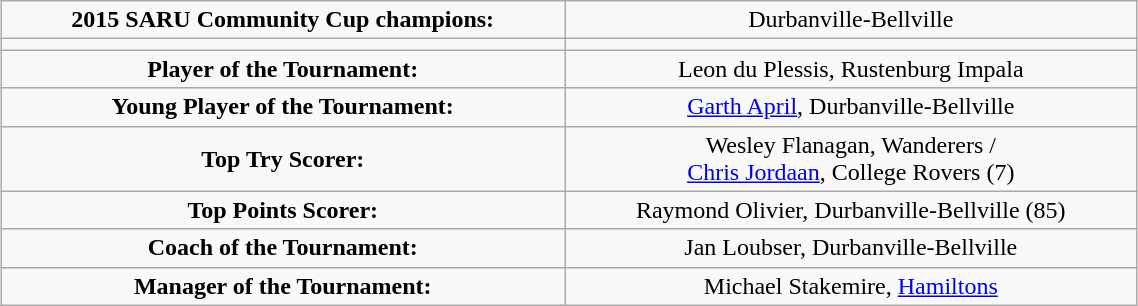<table class="wikitable" style="text-align: center; margin: 0 auto; width: 60%">
<tr>
<td><strong>2015 SARU Community Cup champions:<br></strong></td>
<td>Durbanville-Bellville</td>
</tr>
<tr>
<td></td>
<td></td>
</tr>
<tr>
<td><strong>Player of the Tournament:</strong></td>
<td>Leon du Plessis, Rustenburg Impala</td>
</tr>
<tr>
<td><strong>Young Player of the Tournament:</strong></td>
<td><a href='#'>Garth April</a>,  Durbanville-Bellville</td>
</tr>
<tr>
<td><strong>Top Try Scorer:</strong></td>
<td>Wesley Flanagan, Wanderers / <br> <a href='#'>Chris Jordaan</a>, College Rovers (7)</td>
</tr>
<tr>
<td><strong>Top Points Scorer:</strong></td>
<td>Raymond Olivier, Durbanville-Bellville (85)</td>
</tr>
<tr>
<td><strong>Coach of the Tournament:</strong></td>
<td>Jan Loubser, Durbanville-Bellville</td>
</tr>
<tr>
<td><strong>Manager of the Tournament:</strong></td>
<td>Michael Stakemire, <a href='#'>Hamiltons</a></td>
</tr>
</table>
